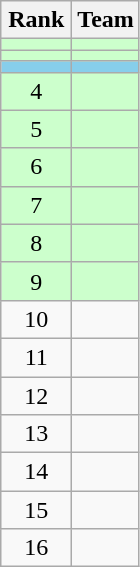<table class="wikitable" style="text-align:center">
<tr>
<th width=40>Rank</th>
<th>Team</th>
</tr>
<tr bgcolor=#ccffcc>
<td></td>
<td style="text-align:left"></td>
</tr>
<tr bgcolor=#ccffcc>
<td></td>
<td style="text-align:left"></td>
</tr>
<tr bgcolor=#87ceeb>
<td></td>
<td style="text-align:left"></td>
</tr>
<tr bgcolor=#ccffcc>
<td>4</td>
<td style="text-align:left"></td>
</tr>
<tr bgcolor=#ccffcc>
<td>5</td>
<td style="text-align:left"></td>
</tr>
<tr bgcolor=#ccffcc>
<td>6</td>
<td style="text-align:left"></td>
</tr>
<tr bgcolor=#ccffcc>
<td>7</td>
<td style="text-align:left"></td>
</tr>
<tr bgcolor=#ccffcc>
<td>8</td>
<td style="text-align:left"></td>
</tr>
<tr bgcolor=#ccffcc>
<td>9</td>
<td style="text-align:left"></td>
</tr>
<tr>
<td>10</td>
<td style="text-align:left"></td>
</tr>
<tr>
<td>11</td>
<td style="text-align:left"></td>
</tr>
<tr>
<td>12</td>
<td style="text-align:left"></td>
</tr>
<tr>
<td>13</td>
<td style="text-align:left"></td>
</tr>
<tr>
<td>14</td>
<td style="text-align:left"></td>
</tr>
<tr>
<td>15</td>
<td style="text-align:left"></td>
</tr>
<tr>
<td>16</td>
<td style="text-align:left"></td>
</tr>
</table>
